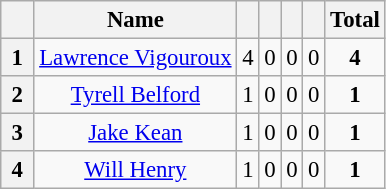<table class="wikitable sortable" style="font-size: 95%; text-align: center;">
<tr>
<th width=15></th>
<th>Name</th>
<th></th>
<th></th>
<th></th>
<th></th>
<th>Total</th>
</tr>
<tr>
<th>1</th>
<td><a href='#'>Lawrence Vigouroux</a></td>
<td>4</td>
<td>0</td>
<td>0</td>
<td>0</td>
<td><strong>4</strong></td>
</tr>
<tr>
<th>2</th>
<td><a href='#'>Tyrell Belford</a></td>
<td>1</td>
<td>0</td>
<td>0</td>
<td>0</td>
<td><strong>1</strong></td>
</tr>
<tr>
<th>3</th>
<td><a href='#'>Jake Kean</a></td>
<td>1</td>
<td>0</td>
<td>0</td>
<td>0</td>
<td><strong>1</strong></td>
</tr>
<tr>
<th>4</th>
<td><a href='#'>Will Henry</a></td>
<td>1</td>
<td>0</td>
<td>0</td>
<td>0</td>
<td><strong>1</strong></td>
</tr>
</table>
